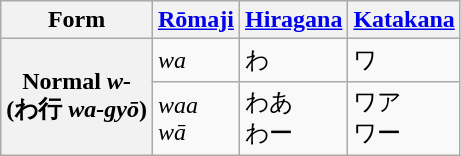<table class="wikitable">
<tr>
<th>Form</th>
<th><a href='#'>Rōmaji</a></th>
<th><a href='#'>Hiragana</a></th>
<th><a href='#'>Katakana</a></th>
</tr>
<tr>
<th rowspan="2">Normal <em>w-</em><br>(わ行 <em>wa-gyō</em>)</th>
<td><em>wa</em></td>
<td>わ</td>
<td>ワ</td>
</tr>
<tr>
<td><em>waa</em><br><em>wā</em></td>
<td>わあ<br>わー</td>
<td>ワア<br>ワー</td>
</tr>
</table>
